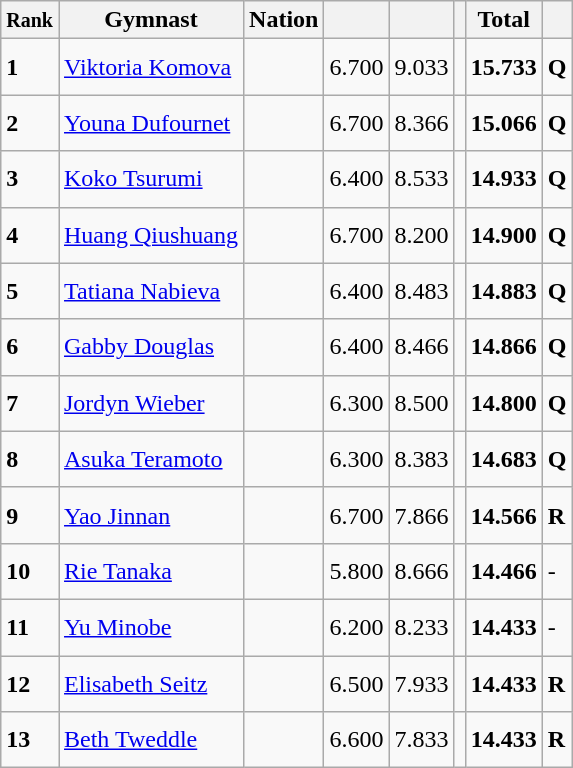<table class="wikitable sortable">
<tr>
<th scope="col"><small>Rank</small></th>
<th scope="col">Gymnast</th>
<th scope="col">Nation</th>
<th scope="col"><small></small></th>
<th scope="col"><small></small></th>
<th scope="col"><small></small></th>
<th scope="col">Total</th>
<th scope="col"><small></small></th>
</tr>
<tr>
<td scope="row"><strong>1</strong></td>
<td height="30" align="left"><a href='#'>Viktoria Komova</a></td>
<td><small></small></td>
<td>6.700</td>
<td>9.033</td>
<td></td>
<td><strong>15.733</strong></td>
<td><strong>Q</strong></td>
</tr>
<tr>
<td scope="row"><strong>2</strong></td>
<td height="30" align="left"><a href='#'>Youna Dufournet</a></td>
<td><small></small></td>
<td>6.700</td>
<td>8.366</td>
<td></td>
<td><strong>15.066</strong></td>
<td><strong>Q</strong></td>
</tr>
<tr>
<td scope="row"><strong>3</strong></td>
<td height="30" align="left"><a href='#'>Koko Tsurumi</a></td>
<td><small></small></td>
<td>6.400</td>
<td>8.533</td>
<td></td>
<td><strong>14.933</strong></td>
<td><strong>Q</strong></td>
</tr>
<tr>
<td scope="row"><strong>4</strong></td>
<td height="30" align="left"><a href='#'>Huang Qiushuang</a></td>
<td><small></small></td>
<td>6.700</td>
<td>8.200</td>
<td></td>
<td><strong>14.900</strong></td>
<td><strong>Q</strong></td>
</tr>
<tr>
<td scope="row"><strong>5</strong></td>
<td height="30" align="left"><a href='#'>Tatiana Nabieva</a></td>
<td><small></small></td>
<td>6.400</td>
<td>8.483</td>
<td></td>
<td><strong>14.883</strong></td>
<td><strong>Q</strong></td>
</tr>
<tr>
<td scope="row"><strong>6</strong></td>
<td height="30" align="left"><a href='#'>Gabby Douglas</a></td>
<td><small></small></td>
<td>6.400</td>
<td>8.466</td>
<td></td>
<td><strong>14.866</strong></td>
<td><strong>Q</strong></td>
</tr>
<tr>
<td scope="row"><strong>7</strong></td>
<td height="30" align="left"><a href='#'>Jordyn Wieber</a></td>
<td><small></small></td>
<td>6.300</td>
<td>8.500</td>
<td></td>
<td><strong>14.800</strong></td>
<td><strong>Q</strong></td>
</tr>
<tr>
<td scope="row"><strong>8</strong></td>
<td height="30" align="left"><a href='#'>Asuka Teramoto</a></td>
<td><small></small></td>
<td>6.300</td>
<td>8.383</td>
<td></td>
<td><strong>14.683</strong></td>
<td><strong>Q</strong></td>
</tr>
<tr>
<td scope="row"><strong>9</strong></td>
<td height="30" align="left"><a href='#'>Yao Jinnan</a></td>
<td><small></small></td>
<td>6.700</td>
<td>7.866</td>
<td></td>
<td><strong>14.566</strong></td>
<td><strong>R</strong></td>
</tr>
<tr>
<td scope="row"><strong>10</strong></td>
<td height="30" align="left"><a href='#'>Rie Tanaka</a></td>
<td><small></small></td>
<td>5.800</td>
<td>8.666</td>
<td></td>
<td><strong>14.466</strong></td>
<td>-</td>
</tr>
<tr>
<td scope="row"><strong>11</strong></td>
<td height="30" align="left"><a href='#'>Yu Minobe</a></td>
<td><small></small></td>
<td>6.200</td>
<td>8.233</td>
<td></td>
<td><strong>14.433</strong></td>
<td>-</td>
</tr>
<tr>
<td scope="row"><strong>12</strong></td>
<td height="30" align="left"><a href='#'>Elisabeth Seitz</a></td>
<td><small></small></td>
<td>6.500</td>
<td>7.933</td>
<td></td>
<td><strong>14.433</strong></td>
<td><strong>R</strong></td>
</tr>
<tr>
<td scope="row"><strong>13</strong></td>
<td height="30" align="left"><a href='#'>Beth Tweddle</a></td>
<td><small></small></td>
<td>6.600</td>
<td>7.833</td>
<td></td>
<td><strong>14.433</strong></td>
<td><strong>R</strong></td>
</tr>
</table>
